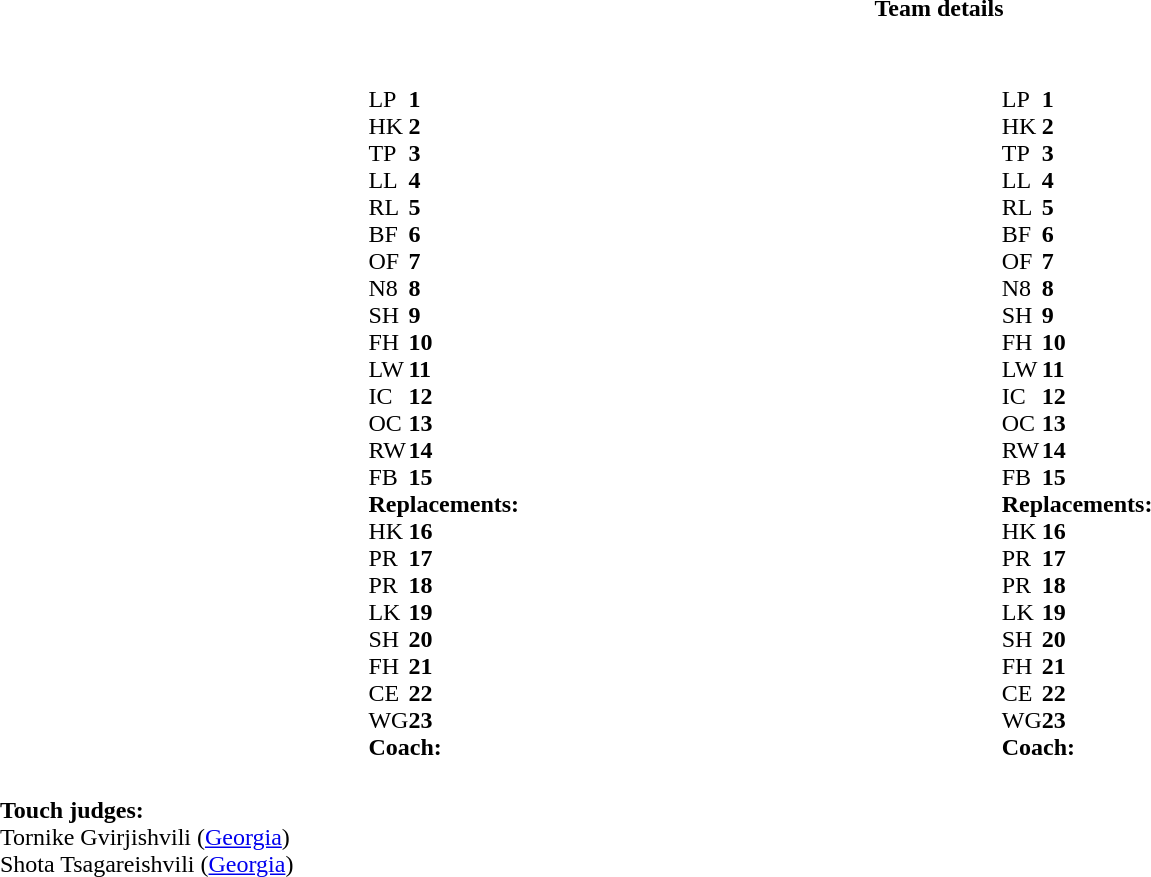<table border="0" width="100%" class="collapsible collapsed" style="text-align: center float:center">
<tr>
<th>Team details</th>
</tr>
<tr>
<td><br><table style="width:80%; horizontal-align: center; padding-left: 10em">
<tr>
<td></td>
<td style="vertical-align: top; width:40%"><br><table cellspacing="0" cellpadding="0">
<tr>
<th width="25"></th>
<th width="25"></th>
</tr>
<tr>
<td>LP</td>
<td><strong>1</strong></td>
<td></td>
</tr>
<tr>
<td>HK</td>
<td><strong>2</strong></td>
<td></td>
</tr>
<tr>
<td>TP</td>
<td><strong>3</strong></td>
<td></td>
</tr>
<tr>
<td>LL</td>
<td><strong>4</strong></td>
<td></td>
</tr>
<tr>
<td>RL</td>
<td><strong>5</strong></td>
<td></td>
</tr>
<tr>
<td>BF</td>
<td><strong>6</strong></td>
<td></td>
</tr>
<tr>
<td>OF</td>
<td><strong>7</strong></td>
<td></td>
</tr>
<tr>
<td>N8</td>
<td><strong>8</strong></td>
<td></td>
</tr>
<tr>
<td>SH</td>
<td><strong>9</strong></td>
<td></td>
</tr>
<tr>
<td>FH</td>
<td><strong>10</strong></td>
<td></td>
</tr>
<tr>
<td>LW</td>
<td><strong>11</strong></td>
<td></td>
</tr>
<tr>
<td>IC</td>
<td><strong>12</strong></td>
<td></td>
</tr>
<tr>
<td>OC</td>
<td><strong>13</strong></td>
<td></td>
</tr>
<tr>
<td>RW</td>
<td><strong>14</strong></td>
<td></td>
</tr>
<tr>
<td>FB</td>
<td><strong>15</strong></td>
<td></td>
</tr>
<tr>
<td colspan="4"><strong>Replacements:</strong></td>
</tr>
<tr>
<td>HK</td>
<td><strong>16</strong></td>
<td></td>
</tr>
<tr>
<td>PR</td>
<td><strong>17</strong></td>
<td></td>
</tr>
<tr>
<td>PR</td>
<td><strong>18</strong></td>
<td></td>
</tr>
<tr>
<td>LK</td>
<td><strong>19</strong></td>
<td></td>
</tr>
<tr>
<td>SH</td>
<td><strong>20</strong></td>
<td></td>
</tr>
<tr>
<td>FH</td>
<td><strong>21</strong></td>
<td></td>
</tr>
<tr>
<td>CE</td>
<td><strong>22</strong></td>
<td></td>
</tr>
<tr>
<td>WG</td>
<td><strong>23</strong></td>
<td></td>
</tr>
<tr>
<td colspan="4"><strong>Coach:</strong></td>
</tr>
<tr>
<td colspan="4"></td>
</tr>
</table>
</td>
<td style="vertical-align:top"></td>
<td style="vertical-align: top; width:40%"><br><table cellspacing="0" cellpadding="0">
<tr>
<th width="25"></th>
<th width="25"></th>
</tr>
<tr>
<td>LP</td>
<td><strong>1</strong></td>
<td></td>
</tr>
<tr>
<td>HK</td>
<td><strong>2</strong></td>
<td></td>
</tr>
<tr>
<td>TP</td>
<td><strong>3</strong></td>
<td></td>
</tr>
<tr>
<td>LL</td>
<td><strong>4</strong></td>
<td></td>
</tr>
<tr>
<td>RL</td>
<td><strong>5</strong></td>
<td></td>
</tr>
<tr>
<td>BF</td>
<td><strong>6</strong></td>
<td></td>
</tr>
<tr>
<td>OF</td>
<td><strong>7</strong></td>
<td></td>
</tr>
<tr>
<td>N8</td>
<td><strong>8</strong></td>
<td></td>
</tr>
<tr>
<td>SH</td>
<td><strong>9</strong></td>
<td></td>
</tr>
<tr>
<td>FH</td>
<td><strong>10</strong></td>
<td></td>
</tr>
<tr>
<td>LW</td>
<td><strong>11</strong></td>
<td></td>
</tr>
<tr>
<td>IC</td>
<td><strong>12</strong></td>
<td></td>
</tr>
<tr>
<td>OC</td>
<td><strong>13</strong></td>
<td></td>
</tr>
<tr>
<td>RW</td>
<td><strong>14</strong></td>
<td></td>
</tr>
<tr>
<td>FB</td>
<td><strong>15</strong></td>
<td></td>
</tr>
<tr>
<td colspan="4"><strong>Replacements:</strong></td>
</tr>
<tr>
<td>HK</td>
<td><strong>16</strong></td>
<td></td>
</tr>
<tr>
<td>PR</td>
<td><strong>17</strong></td>
<td></td>
</tr>
<tr>
<td>PR</td>
<td><strong>18</strong></td>
<td></td>
</tr>
<tr>
<td>LK</td>
<td><strong>19</strong></td>
<td></td>
</tr>
<tr>
<td>SH</td>
<td><strong>20</strong></td>
<td></td>
</tr>
<tr>
<td>FH</td>
<td><strong>21</strong></td>
<td></td>
</tr>
<tr>
<td>CE</td>
<td><strong>22</strong></td>
<td></td>
</tr>
<tr>
<td>WG</td>
<td><strong>23</strong></td>
<td></td>
</tr>
<tr>
<td colspan="4"><strong>Coach:</strong></td>
</tr>
<tr>
<td colspan="4"></td>
</tr>
</table>
</td>
</tr>
</table>
<table style="width:100%">
<tr>
<td><br><strong>Touch judges:</strong>
<br>Tornike Gvirjishvili (<a href='#'>Georgia</a>)
<br>Shota Tsagareishvili (<a href='#'>Georgia</a>)</td>
</tr>
</table>
</td>
</tr>
</table>
